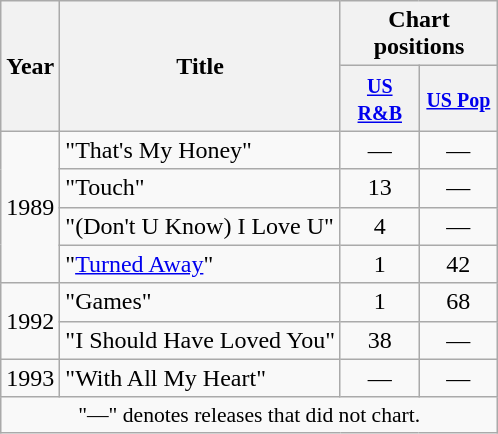<table class="wikitable">
<tr>
<th rowspan="2">Year</th>
<th rowspan="2">Title</th>
<th colspan="3">Chart positions</th>
</tr>
<tr>
<th style="width:45px;"><small><a href='#'>US R&B</a></small><br></th>
<th style="width:45px;"><small><a href='#'>US Pop</a></small><br></th>
</tr>
<tr>
<td rowspan="4">1989</td>
<td>"That's My Honey"</td>
<td align=center>—</td>
<td align=center>—</td>
</tr>
<tr>
<td>"Touch"</td>
<td align=center>13</td>
<td align=center>—</td>
</tr>
<tr>
<td>"(Don't U Know) I Love U"</td>
<td align=center>4</td>
<td align=center>—</td>
</tr>
<tr>
<td>"<a href='#'>Turned Away</a>"</td>
<td align=center>1</td>
<td align=center>42</td>
</tr>
<tr>
<td rowspan="2">1992</td>
<td>"Games"</td>
<td align=center>1</td>
<td align=center>68</td>
</tr>
<tr>
<td>"I Should Have Loved You"</td>
<td align=center>38</td>
<td align=center>—</td>
</tr>
<tr>
<td rowspan="1">1993</td>
<td>"With All My Heart"</td>
<td align=center>—</td>
<td align=center>—</td>
</tr>
<tr>
<td colspan="6" align=center style="font-size:90%">"—" denotes releases that did not chart.</td>
</tr>
</table>
